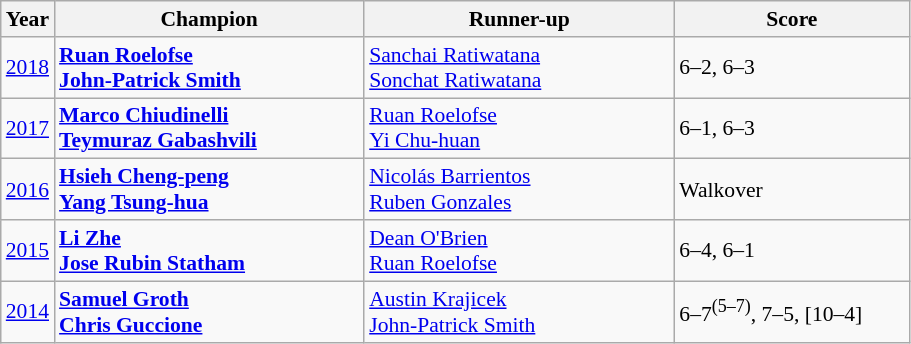<table class="wikitable" style="font-size:90%">
<tr>
<th>Year</th>
<th width="200">Champion</th>
<th width="200">Runner-up</th>
<th width="150">Score</th>
</tr>
<tr>
<td><a href='#'>2018</a></td>
<td> <strong><a href='#'>Ruan Roelofse</a></strong> <br>  <strong><a href='#'>John-Patrick Smith</a></strong></td>
<td> <a href='#'>Sanchai Ratiwatana</a> <br>  <a href='#'>Sonchat Ratiwatana</a></td>
<td>6–2, 6–3</td>
</tr>
<tr>
<td><a href='#'>2017</a></td>
<td> <strong><a href='#'>Marco Chiudinelli</a></strong> <br>  <strong><a href='#'>Teymuraz Gabashvili</a></strong></td>
<td> <a href='#'>Ruan Roelofse</a> <br>  <a href='#'>Yi Chu-huan</a></td>
<td>6–1, 6–3</td>
</tr>
<tr>
<td><a href='#'>2016</a></td>
<td> <strong><a href='#'>Hsieh Cheng-peng</a></strong> <br>  <strong><a href='#'>Yang Tsung-hua</a></strong></td>
<td> <a href='#'>Nicolás Barrientos</a> <br>  <a href='#'>Ruben Gonzales</a></td>
<td>Walkover</td>
</tr>
<tr>
<td><a href='#'>2015</a></td>
<td> <strong><a href='#'>Li Zhe</a></strong> <br>  <strong><a href='#'>Jose Rubin Statham</a></strong></td>
<td> <a href='#'>Dean O'Brien</a> <br>  <a href='#'>Ruan Roelofse</a></td>
<td>6–4, 6–1</td>
</tr>
<tr>
<td><a href='#'>2014</a></td>
<td> <strong><a href='#'>Samuel Groth</a></strong><br> <strong><a href='#'>Chris Guccione</a></strong></td>
<td> <a href='#'>Austin Krajicek</a><br> <a href='#'>John-Patrick Smith</a></td>
<td>6–7<sup>(5–7)</sup>, 7–5, [10–4]</td>
</tr>
</table>
